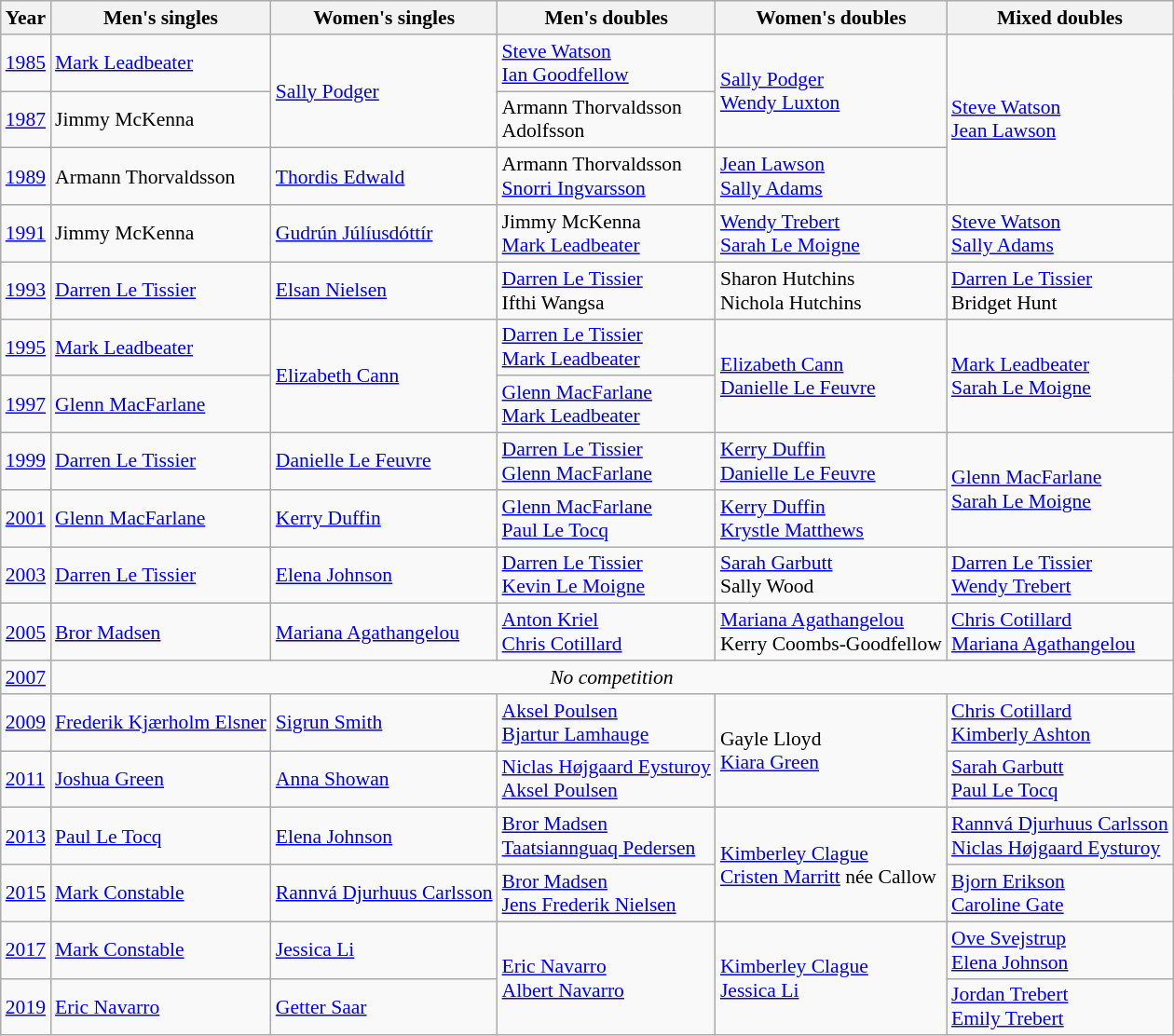<table class=wikitable style="font-size:90%">
<tr>
<th>Year</th>
<th>Men's singles</th>
<th>Women's singles</th>
<th>Men's doubles</th>
<th>Women's doubles</th>
<th>Mixed doubles</th>
</tr>
<tr>
<td><a href='#'>1985</a></td>
<td> <a href='#'>Mark Leadbeater</a></td>
<td rowspan=2> <a href='#'>Sally Podger</a></td>
<td> <a href='#'>Steve Watson</a> <br>  <a href='#'>Ian Goodfellow</a></td>
<td rowspan=2> <a href='#'>Sally Podger</a> <br>  <a href='#'>Wendy Luxton</a></td>
<td rowspan=3> <a href='#'>Steve Watson</a> <br>  <a href='#'>Jean Lawson</a></td>
</tr>
<tr>
<td><a href='#'>1987</a></td>
<td> Jimmy McKenna</td>
<td> Armann Thorvaldsson <br>  Adolfsson</td>
</tr>
<tr>
<td><a href='#'>1989</a></td>
<td> Armann Thorvaldsson</td>
<td> <a href='#'>Thordis Edwald</a></td>
<td> Armann Thorvaldsson <br>  <a href='#'>Snorri Ingvarsson</a></td>
<td> <a href='#'>Jean Lawson</a> <br>  <a href='#'>Sally Adams</a></td>
</tr>
<tr>
<td><a href='#'>1991</a></td>
<td> Jimmy McKenna</td>
<td> <a href='#'>Gudrún Júlíusdóttír</a></td>
<td> Jimmy McKenna <br>  <a href='#'>Mark Leadbeater</a></td>
<td> <a href='#'>Wendy Trebert</a> <br>  <a href='#'>Sarah Le Moigne</a></td>
<td> <a href='#'>Steve Watson</a> <br>  <a href='#'>Sally Adams</a></td>
</tr>
<tr>
<td><a href='#'>1993</a></td>
<td> <a href='#'>Darren Le Tissier</a></td>
<td> <a href='#'>Elsan Nielsen</a></td>
<td> <a href='#'>Darren Le Tissier</a> <br>  Ifthi Wangsa</td>
<td> Sharon Hutchins <br>  Nichola Hutchins</td>
<td> <a href='#'>Darren Le Tissier</a> <br>  Bridget Hunt</td>
</tr>
<tr>
<td><a href='#'>1995</a></td>
<td> <a href='#'>Mark Leadbeater</a></td>
<td rowspan=2> <a href='#'>Elizabeth Cann</a></td>
<td> <a href='#'>Darren Le Tissier</a> <br>  <a href='#'>Mark Leadbeater</a></td>
<td rowspan=2> <a href='#'>Elizabeth Cann</a> <br>  <a href='#'>Danielle Le Feuvre</a></td>
<td rowspan=2> <a href='#'>Mark Leadbeater</a> <br>  <a href='#'>Sarah Le Moigne</a></td>
</tr>
<tr>
<td><a href='#'>1997</a></td>
<td> <a href='#'>Glenn MacFarlane</a></td>
<td> <a href='#'>Glenn MacFarlane</a> <br>  <a href='#'>Mark Leadbeater</a></td>
</tr>
<tr>
<td><a href='#'>1999</a></td>
<td> <a href='#'>Darren Le Tissier</a></td>
<td> <a href='#'>Danielle Le Feuvre</a></td>
<td> <a href='#'>Darren Le Tissier</a> <br>  <a href='#'>Glenn MacFarlane</a></td>
<td> <a href='#'>Kerry Duffin</a> <br>  <a href='#'>Danielle Le Feuvre</a></td>
<td rowspan=2> <a href='#'>Glenn MacFarlane</a> <br>  <a href='#'>Sarah Le Moigne</a></td>
</tr>
<tr>
<td><a href='#'>2001</a></td>
<td> <a href='#'>Glenn MacFarlane</a></td>
<td> <a href='#'>Kerry Duffin</a></td>
<td> <a href='#'>Glenn MacFarlane</a> <br>  <a href='#'>Paul Le Tocq</a></td>
<td> <a href='#'>Kerry Duffin</a> <br>  <a href='#'>Krystle Matthews</a></td>
</tr>
<tr>
<td><a href='#'>2003</a></td>
<td> <a href='#'>Darren Le Tissier</a></td>
<td> <a href='#'>Elena Johnson</a></td>
<td> <a href='#'>Darren Le Tissier</a> <br>  <a href='#'>Kevin Le Moigne</a></td>
<td> <a href='#'>Sarah Garbutt</a> <br>  Sally Wood</td>
<td> <a href='#'>Darren Le Tissier</a><br>  <a href='#'>Wendy Trebert</a></td>
</tr>
<tr>
<td><a href='#'>2005</a></td>
<td> <a href='#'>Bror Madsen</a></td>
<td> <a href='#'>Mariana Agathangelou</a></td>
<td> <a href='#'>Anton Kriel</a> <br>  <a href='#'>Chris Cotillard</a></td>
<td> <a href='#'>Mariana Agathangelou</a> <br>  Kerry Coombs-Goodfellow</td>
<td> <a href='#'>Chris Cotillard</a> <br>  <a href='#'>Mariana Agathangelou</a></td>
</tr>
<tr>
<td><a href='#'>2007</a></td>
<td colspan=5 align=center><em>No competition</em></td>
</tr>
<tr>
<td><a href='#'>2009</a></td>
<td> <a href='#'>Frederik Kjærholm Elsner</a></td>
<td> <a href='#'>Sigrun Smith</a></td>
<td> <a href='#'>Aksel Poulsen</a><br>  <a href='#'>Bjartur Lamhauge</a></td>
<td rowspan=2> Gayle Lloyd<br>  <a href='#'>Kiara Green</a></td>
<td> <a href='#'>Chris Cotillard</a><br>  <a href='#'>Kimberly Ashton</a></td>
</tr>
<tr>
<td><a href='#'>2011</a></td>
<td> <a href='#'>Joshua Green</a></td>
<td> <a href='#'>Anna Showan</a></td>
<td> <a href='#'>Niclas Højgaard Eysturoy</a><br> <a href='#'>Aksel Poulsen</a></td>
<td> <a href='#'>Sarah Garbutt</a><br> <a href='#'>Paul Le Tocq</a></td>
</tr>
<tr>
<td><a href='#'>2013</a></td>
<td> <a href='#'>Paul Le Tocq</a></td>
<td> <a href='#'>Elena Johnson</a></td>
<td> <a href='#'>Bror Madsen</a><br> <a href='#'>Taatsiannguaq Pedersen</a></td>
<td rowspan=2> <a href='#'>Kimberley Clague</a><br> <a href='#'>Cristen Marritt</a> née Callow</td>
<td> <a href='#'>Rannvá Djurhuus Carlsson</a><br> <a href='#'>Niclas Højgaard Eysturoy</a></td>
</tr>
<tr>
<td><a href='#'>2015</a></td>
<td> <a href='#'>Mark Constable</a></td>
<td> <a href='#'>Rannvá Djurhuus Carlsson</a></td>
<td> <a href='#'>Bror Madsen</a><br> <a href='#'>Jens Frederik Nielsen</a></td>
<td> <a href='#'>Bjorn Erikson</a><br> <a href='#'>Caroline Gate</a></td>
</tr>
<tr>
<td><a href='#'>2017</a></td>
<td> <a href='#'>Mark Constable</a></td>
<td> <a href='#'>Jessica Li</a></td>
<td rowspan=2> <a href='#'>Eric Navarro</a><br> <a href='#'>Albert Navarro</a></td>
<td rowspan=2> <a href='#'>Kimberley Clague</a><br> <a href='#'>Jessica Li</a></td>
<td> <a href='#'>Ove Svejstrup</a><br> <a href='#'>Elena Johnson</a></td>
</tr>
<tr>
<td><a href='#'>2019</a></td>
<td> <a href='#'>Eric Navarro</a></td>
<td> <a href='#'>Getter Saar</a></td>
<td> <a href='#'>Jordan Trebert</a><br> <a href='#'>Emily Trebert</a></td>
</tr>
</table>
